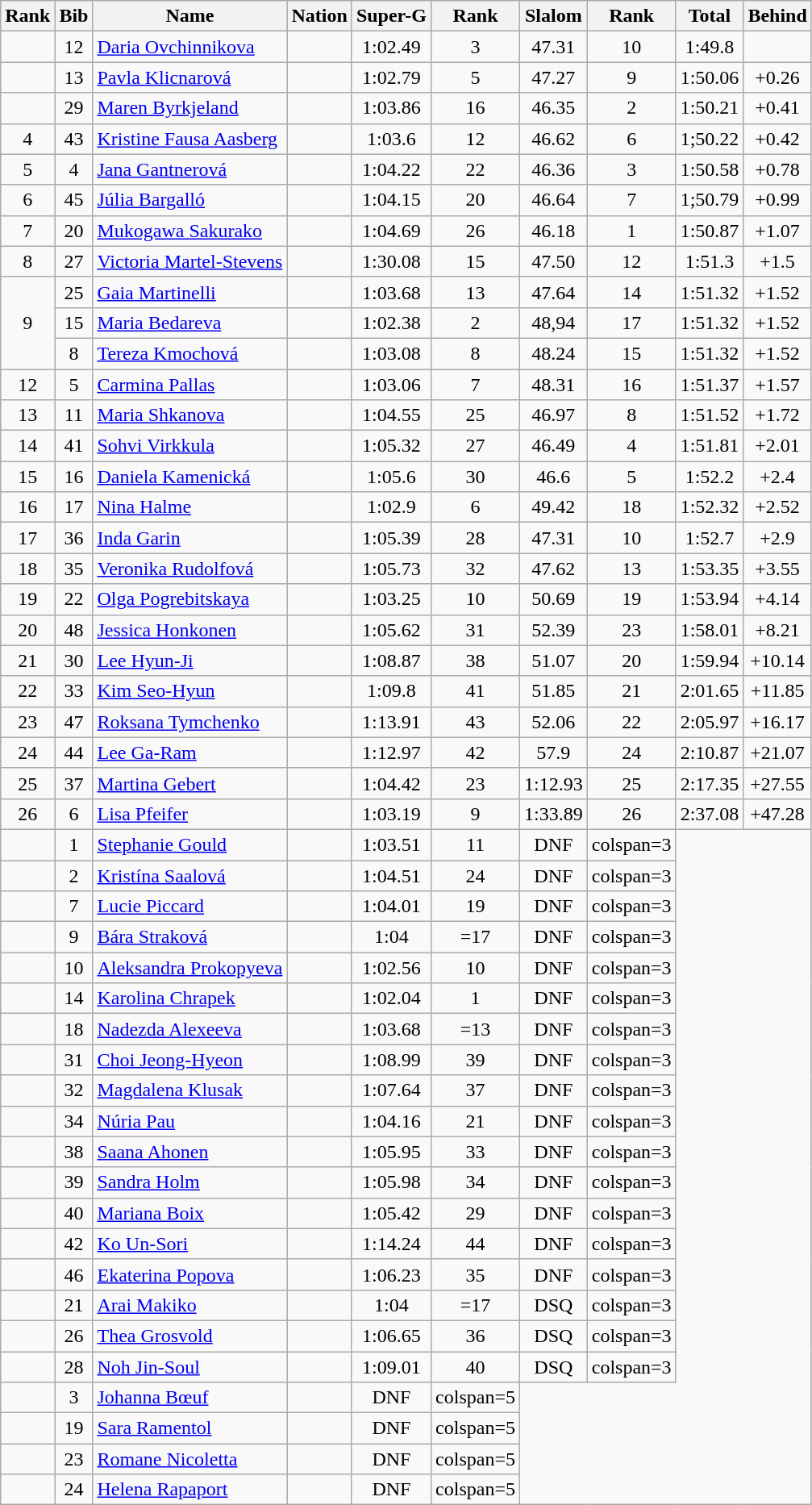<table class="wikitable sortable" style="text-align:center">
<tr>
<th>Rank</th>
<th>Bib</th>
<th>Name</th>
<th>Nation</th>
<th>Super-G</th>
<th>Rank</th>
<th>Slalom</th>
<th>Rank</th>
<th>Total</th>
<th>Behind</th>
</tr>
<tr>
<td></td>
<td>12</td>
<td align=left><a href='#'>Daria Ovchinnikova</a></td>
<td align=left></td>
<td>1:02.49</td>
<td>3</td>
<td>47.31</td>
<td>10</td>
<td>1:49.8</td>
<td></td>
</tr>
<tr>
<td></td>
<td>13</td>
<td align=left><a href='#'>Pavla Klicnarová</a></td>
<td align=left></td>
<td>1:02.79</td>
<td>5</td>
<td>47.27</td>
<td>9</td>
<td>1:50.06</td>
<td>+0.26</td>
</tr>
<tr>
<td></td>
<td>29</td>
<td align=left><a href='#'>Maren Byrkjeland</a></td>
<td align=left></td>
<td>1:03.86</td>
<td>16</td>
<td>46.35</td>
<td>2</td>
<td>1:50.21</td>
<td>+0.41</td>
</tr>
<tr>
<td>4</td>
<td>43</td>
<td align=left><a href='#'>Kristine Fausa Aasberg</a></td>
<td align=left></td>
<td>1:03.6</td>
<td>12</td>
<td>46.62</td>
<td>6</td>
<td>1;50.22</td>
<td>+0.42</td>
</tr>
<tr>
<td>5</td>
<td>4</td>
<td align=left><a href='#'>Jana Gantnerová</a></td>
<td align=left></td>
<td>1:04.22</td>
<td>22</td>
<td>46.36</td>
<td>3</td>
<td>1:50.58</td>
<td>+0.78</td>
</tr>
<tr>
<td>6</td>
<td>45</td>
<td align=left><a href='#'>Júlia Bargalló</a></td>
<td align=left></td>
<td>1:04.15</td>
<td>20</td>
<td>46.64</td>
<td>7</td>
<td>1;50.79</td>
<td>+0.99</td>
</tr>
<tr>
<td>7</td>
<td>20</td>
<td align=left><a href='#'>Mukogawa Sakurako</a></td>
<td align=left></td>
<td>1:04.69</td>
<td>26</td>
<td>46.18</td>
<td>1</td>
<td>1:50.87</td>
<td>+1.07</td>
</tr>
<tr>
<td>8</td>
<td>27</td>
<td align=left><a href='#'>Victoria Martel-Stevens</a></td>
<td align=left></td>
<td>1:30.08</td>
<td>15</td>
<td>47.50</td>
<td>12</td>
<td>1:51.3</td>
<td>+1.5</td>
</tr>
<tr>
<td rowspan=3>9</td>
<td>25</td>
<td align=left><a href='#'>Gaia Martinelli</a></td>
<td align=left></td>
<td>1:03.68</td>
<td>13</td>
<td>47.64</td>
<td>14</td>
<td>1:51.32</td>
<td>+1.52</td>
</tr>
<tr>
<td>15</td>
<td align=left><a href='#'>Maria Bedareva</a></td>
<td align=left></td>
<td>1:02.38</td>
<td>2</td>
<td>48,94</td>
<td>17</td>
<td>1:51.32</td>
<td>+1.52</td>
</tr>
<tr>
<td>8</td>
<td align=left><a href='#'>Tereza Kmochová</a></td>
<td align=left></td>
<td>1:03.08</td>
<td>8</td>
<td>48.24</td>
<td>15</td>
<td>1:51.32</td>
<td>+1.52</td>
</tr>
<tr>
<td>12</td>
<td>5</td>
<td align=left><a href='#'>Carmina Pallas</a></td>
<td align=left></td>
<td>1:03.06</td>
<td>7</td>
<td>48.31</td>
<td>16</td>
<td>1:51.37</td>
<td>+1.57</td>
</tr>
<tr>
<td>13</td>
<td>11</td>
<td align=left><a href='#'>Maria Shkanova</a></td>
<td align=left></td>
<td>1:04.55</td>
<td>25</td>
<td>46.97</td>
<td>8</td>
<td>1:51.52</td>
<td>+1.72</td>
</tr>
<tr>
<td>14</td>
<td>41</td>
<td align=left><a href='#'>Sohvi Virkkula</a></td>
<td align=left></td>
<td>1:05.32</td>
<td>27</td>
<td>46.49</td>
<td>4</td>
<td>1:51.81</td>
<td>+2.01</td>
</tr>
<tr>
<td>15</td>
<td>16</td>
<td align=left><a href='#'>Daniela Kamenická</a></td>
<td align=left></td>
<td>1:05.6</td>
<td>30</td>
<td>46.6</td>
<td>5</td>
<td>1:52.2</td>
<td>+2.4</td>
</tr>
<tr>
<td>16</td>
<td>17</td>
<td align=left><a href='#'>Nina Halme</a></td>
<td align=left></td>
<td>1:02.9</td>
<td>6</td>
<td>49.42</td>
<td>18</td>
<td>1:52.32</td>
<td>+2.52</td>
</tr>
<tr>
<td>17</td>
<td>36</td>
<td align=left><a href='#'>Inda Garin</a></td>
<td align=left></td>
<td>1:05.39</td>
<td>28</td>
<td>47.31</td>
<td>10</td>
<td>1:52.7</td>
<td>+2.9</td>
</tr>
<tr>
<td>18</td>
<td>35</td>
<td align=left><a href='#'>Veronika Rudolfová</a></td>
<td align=left></td>
<td>1:05.73</td>
<td>32</td>
<td>47.62</td>
<td>13</td>
<td>1:53.35</td>
<td>+3.55</td>
</tr>
<tr>
<td>19</td>
<td>22</td>
<td align=left><a href='#'>Olga Pogrebitskaya</a></td>
<td align=left></td>
<td>1:03.25</td>
<td>10</td>
<td>50.69</td>
<td>19</td>
<td>1:53.94</td>
<td>+4.14</td>
</tr>
<tr>
<td>20</td>
<td>48</td>
<td align=left><a href='#'>Jessica Honkonen</a></td>
<td align=left></td>
<td>1:05.62</td>
<td>31</td>
<td>52.39</td>
<td>23</td>
<td>1:58.01</td>
<td>+8.21</td>
</tr>
<tr>
<td>21</td>
<td>30</td>
<td align=left><a href='#'>Lee Hyun-Ji</a></td>
<td align=left></td>
<td>1:08.87</td>
<td>38</td>
<td>51.07</td>
<td>20</td>
<td>1:59.94</td>
<td>+10.14</td>
</tr>
<tr>
<td>22</td>
<td>33</td>
<td align=left><a href='#'>Kim Seo-Hyun</a></td>
<td align=left></td>
<td>1:09.8</td>
<td>41</td>
<td>51.85</td>
<td>21</td>
<td>2:01.65</td>
<td>+11.85</td>
</tr>
<tr>
<td>23</td>
<td>47</td>
<td align=left><a href='#'>Roksana Tymchenko</a></td>
<td align=left></td>
<td>1:13.91</td>
<td>43</td>
<td>52.06</td>
<td>22</td>
<td>2:05.97</td>
<td>+16.17</td>
</tr>
<tr>
<td>24</td>
<td>44</td>
<td align=left><a href='#'>Lee Ga-Ram</a></td>
<td align=left></td>
<td>1:12.97</td>
<td>42</td>
<td>57.9</td>
<td>24</td>
<td>2:10.87</td>
<td>+21.07</td>
</tr>
<tr>
<td>25</td>
<td>37</td>
<td align=left><a href='#'>Martina Gebert</a></td>
<td align=left></td>
<td>1:04.42</td>
<td>23</td>
<td>1:12.93</td>
<td>25</td>
<td>2:17.35</td>
<td>+27.55</td>
</tr>
<tr>
<td>26</td>
<td>6</td>
<td align=left><a href='#'>Lisa Pfeifer</a></td>
<td align=left></td>
<td>1:03.19</td>
<td>9</td>
<td>1:33.89</td>
<td>26</td>
<td>2:37.08</td>
<td>+47.28</td>
</tr>
<tr>
<td></td>
<td>1</td>
<td align=left><a href='#'>Stephanie Gould</a></td>
<td align=left></td>
<td>1:03.51</td>
<td>11</td>
<td>DNF</td>
<td>colspan=3 </td>
</tr>
<tr>
<td></td>
<td>2</td>
<td align=left><a href='#'>Kristína Saalová</a></td>
<td align=left></td>
<td>1:04.51</td>
<td>24</td>
<td>DNF</td>
<td>colspan=3 </td>
</tr>
<tr>
<td></td>
<td>7</td>
<td align=left><a href='#'>Lucie Piccard</a></td>
<td align=left></td>
<td>1:04.01</td>
<td>19</td>
<td>DNF</td>
<td>colspan=3 </td>
</tr>
<tr>
<td></td>
<td>9</td>
<td align=left><a href='#'>Bára Straková</a></td>
<td align=left></td>
<td>1:04</td>
<td>=17</td>
<td>DNF</td>
<td>colspan=3 </td>
</tr>
<tr>
<td></td>
<td>10</td>
<td align=left><a href='#'>Aleksandra Prokopyeva</a></td>
<td align=left></td>
<td>1:02.56</td>
<td>10</td>
<td>DNF</td>
<td>colspan=3 </td>
</tr>
<tr>
<td></td>
<td>14</td>
<td align=left><a href='#'>Karolina Chrapek</a></td>
<td align=left></td>
<td>1:02.04</td>
<td>1</td>
<td>DNF</td>
<td>colspan=3 </td>
</tr>
<tr>
<td></td>
<td>18</td>
<td align=left><a href='#'>Nadezda Alexeeva</a></td>
<td align=left></td>
<td>1:03.68</td>
<td>=13</td>
<td>DNF</td>
<td>colspan=3 </td>
</tr>
<tr>
<td></td>
<td>31</td>
<td align=left><a href='#'>Choi Jeong-Hyeon</a></td>
<td align=left></td>
<td>1:08.99</td>
<td>39</td>
<td>DNF</td>
<td>colspan=3 </td>
</tr>
<tr>
<td></td>
<td>32</td>
<td align=left><a href='#'>Magdalena Klusak</a></td>
<td align=left></td>
<td>1:07.64</td>
<td>37</td>
<td>DNF</td>
<td>colspan=3 </td>
</tr>
<tr>
<td></td>
<td>34</td>
<td align=left><a href='#'>Núria Pau</a></td>
<td align=left></td>
<td>1:04.16</td>
<td>21</td>
<td>DNF</td>
<td>colspan=3 </td>
</tr>
<tr>
<td></td>
<td>38</td>
<td align=left><a href='#'>Saana Ahonen</a></td>
<td align=left></td>
<td>1:05.95</td>
<td>33</td>
<td>DNF</td>
<td>colspan=3 </td>
</tr>
<tr>
<td></td>
<td>39</td>
<td align=left><a href='#'>Sandra Holm</a></td>
<td align=left></td>
<td>1:05.98</td>
<td>34</td>
<td>DNF</td>
<td>colspan=3 </td>
</tr>
<tr>
<td></td>
<td>40</td>
<td align=left><a href='#'>Mariana Boix</a></td>
<td align=left></td>
<td>1:05.42</td>
<td>29</td>
<td>DNF</td>
<td>colspan=3 </td>
</tr>
<tr>
<td></td>
<td>42</td>
<td align=left><a href='#'>Ko Un-Sori</a></td>
<td align=left></td>
<td>1:14.24</td>
<td>44</td>
<td>DNF</td>
<td>colspan=3 </td>
</tr>
<tr>
<td></td>
<td>46</td>
<td align=left><a href='#'>Ekaterina Popova</a></td>
<td align=left></td>
<td>1:06.23</td>
<td>35</td>
<td>DNF</td>
<td>colspan=3 </td>
</tr>
<tr>
<td></td>
<td>21</td>
<td align=left><a href='#'>Arai Makiko</a></td>
<td align=left></td>
<td>1:04</td>
<td>=17</td>
<td>DSQ</td>
<td>colspan=3 </td>
</tr>
<tr>
<td></td>
<td>26</td>
<td align=left><a href='#'>Thea Grosvold</a></td>
<td align=left></td>
<td>1:06.65</td>
<td>36</td>
<td>DSQ</td>
<td>colspan=3 </td>
</tr>
<tr>
<td></td>
<td>28</td>
<td align=left><a href='#'>Noh Jin-Soul</a></td>
<td align=left></td>
<td>1:09.01</td>
<td>40</td>
<td>DSQ</td>
<td>colspan=3 </td>
</tr>
<tr>
<td></td>
<td>3</td>
<td align=left><a href='#'>Johanna Bœuf</a></td>
<td align=left></td>
<td>DNF</td>
<td>colspan=5 </td>
</tr>
<tr>
<td></td>
<td>19</td>
<td align=left><a href='#'>Sara Ramentol</a></td>
<td align=left></td>
<td>DNF</td>
<td>colspan=5 </td>
</tr>
<tr>
<td></td>
<td>23</td>
<td align=left><a href='#'>Romane Nicoletta</a></td>
<td align=left></td>
<td>DNF</td>
<td>colspan=5 </td>
</tr>
<tr>
<td></td>
<td>24</td>
<td align=left><a href='#'>Helena Rapaport</a></td>
<td align=left></td>
<td>DNF</td>
<td>colspan=5 </td>
</tr>
</table>
